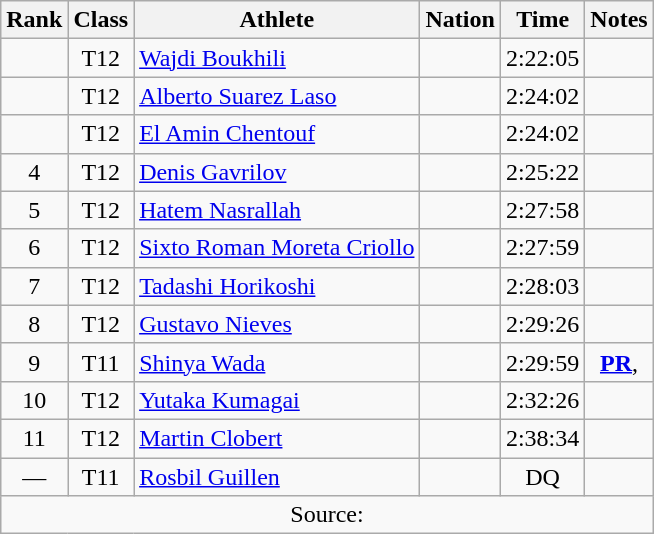<table class="wikitable sortable" style="text-align:center">
<tr>
<th scope="col">Rank</th>
<th scope="col">Class</th>
<th scope="col">Athlete</th>
<th scope="col">Nation</th>
<th scope="col">Time</th>
<th scope="col">Notes</th>
</tr>
<tr>
<td></td>
<td>T12</td>
<td align=left><a href='#'>Wajdi Boukhili</a></td>
<td align=left></td>
<td>2:22:05</td>
<td></td>
</tr>
<tr>
<td></td>
<td>T12</td>
<td align=left><a href='#'>Alberto Suarez Laso</a></td>
<td align=left></td>
<td>2:24:02</td>
<td></td>
</tr>
<tr>
<td></td>
<td>T12</td>
<td align=left><a href='#'>El Amin Chentouf</a></td>
<td align=left></td>
<td>2:24:02</td>
<td></td>
</tr>
<tr>
<td>4</td>
<td>T12</td>
<td align=left><a href='#'>Denis Gavrilov</a></td>
<td align=left></td>
<td>2:25:22</td>
<td></td>
</tr>
<tr>
<td>5</td>
<td>T12</td>
<td align=left><a href='#'>Hatem Nasrallah</a></td>
<td align=left></td>
<td>2:27:58</td>
<td></td>
</tr>
<tr>
<td>6</td>
<td>T12</td>
<td align=left><a href='#'>Sixto Roman Moreta Criollo</a></td>
<td align=left></td>
<td>2:27:59</td>
<td></td>
</tr>
<tr>
<td>7</td>
<td>T12</td>
<td align=left><a href='#'>Tadashi Horikoshi</a></td>
<td align=left></td>
<td>2:28:03</td>
<td></td>
</tr>
<tr>
<td>8</td>
<td>T12</td>
<td align=left><a href='#'>Gustavo Nieves</a></td>
<td align=left></td>
<td>2:29:26</td>
<td></td>
</tr>
<tr>
<td>9</td>
<td>T11</td>
<td align=left><a href='#'>Shinya Wada</a></td>
<td align=left></td>
<td>2:29:59</td>
<td><strong><a href='#'>PR</a></strong>, </td>
</tr>
<tr>
<td>10</td>
<td>T12</td>
<td align=left><a href='#'>Yutaka Kumagai</a></td>
<td align=left></td>
<td>2:32:26</td>
<td></td>
</tr>
<tr>
<td>11</td>
<td>T12</td>
<td align=left><a href='#'>Martin Clobert</a></td>
<td align=left></td>
<td>2:38:34</td>
<td></td>
</tr>
<tr>
<td>—</td>
<td>T11</td>
<td align=left><a href='#'>Rosbil Guillen</a></td>
<td align=left></td>
<td>DQ</td>
<td></td>
</tr>
<tr class="sortbottom">
<td colspan="6">Source:</td>
</tr>
</table>
